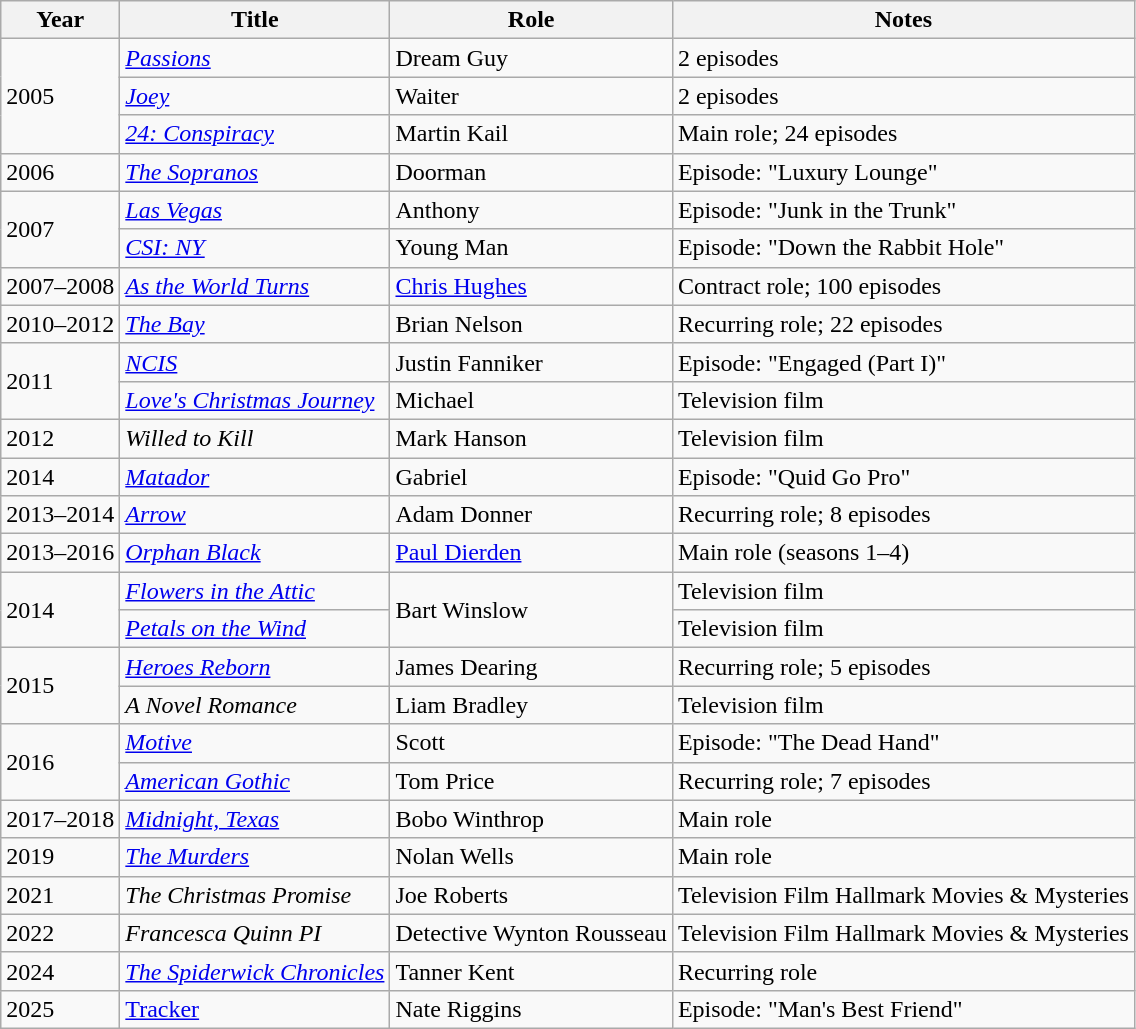<table class="wikitable sortable">
<tr>
<th>Year</th>
<th>Title</th>
<th>Role</th>
<th class="unsortable">Notes</th>
</tr>
<tr>
<td rowspan="3">2005</td>
<td><em><a href='#'>Passions</a></em></td>
<td>Dream Guy</td>
<td>2 episodes</td>
</tr>
<tr>
<td><em><a href='#'>Joey</a></em></td>
<td>Waiter</td>
<td>2 episodes</td>
</tr>
<tr>
<td><em><a href='#'>24: Conspiracy</a></em></td>
<td>Martin Kail</td>
<td>Main role; 24 episodes</td>
</tr>
<tr>
<td>2006</td>
<td data-sort-value="Sopranos, The"><em><a href='#'>The Sopranos</a></em></td>
<td>Doorman</td>
<td>Episode: "Luxury Lounge"</td>
</tr>
<tr>
<td rowspan="2">2007</td>
<td><em><a href='#'>Las Vegas</a></em></td>
<td>Anthony</td>
<td>Episode: "Junk in the Trunk"</td>
</tr>
<tr>
<td><em><a href='#'>CSI: NY</a></em></td>
<td>Young Man</td>
<td>Episode: "Down the Rabbit Hole"</td>
</tr>
<tr>
<td>2007–2008</td>
<td><em><a href='#'>As the World Turns</a></em></td>
<td><a href='#'>Chris Hughes</a></td>
<td>Contract role; 100 episodes</td>
</tr>
<tr>
<td>2010–2012</td>
<td data-sort-value="Bay, The"><em><a href='#'>The Bay</a></em></td>
<td>Brian Nelson</td>
<td>Recurring role; 22 episodes</td>
</tr>
<tr>
<td rowspan="2">2011</td>
<td><em><a href='#'>NCIS</a></em></td>
<td>Justin Fanniker</td>
<td>Episode: "Engaged (Part I)"</td>
</tr>
<tr>
<td><em><a href='#'>Love's Christmas Journey</a></em></td>
<td>Michael</td>
<td>Television film</td>
</tr>
<tr>
<td>2012</td>
<td><em>Willed to Kill</em></td>
<td>Mark Hanson</td>
<td>Television film</td>
</tr>
<tr>
<td>2014</td>
<td><em><a href='#'>Matador</a></em></td>
<td>Gabriel</td>
<td>Episode: "Quid Go Pro"</td>
</tr>
<tr>
<td>2013–2014</td>
<td><em><a href='#'>Arrow</a></em></td>
<td>Adam Donner</td>
<td>Recurring role; 8 episodes</td>
</tr>
<tr>
<td>2013–2016</td>
<td><em><a href='#'>Orphan Black</a></em></td>
<td><a href='#'>Paul Dierden</a></td>
<td>Main role (seasons 1–4)</td>
</tr>
<tr>
<td rowspan="2">2014</td>
<td><em><a href='#'>Flowers in the Attic</a></em></td>
<td rowspan="2">Bart Winslow</td>
<td>Television film</td>
</tr>
<tr>
<td><em><a href='#'>Petals on the Wind</a></em></td>
<td>Television film</td>
</tr>
<tr>
<td rowspan="2">2015</td>
<td><em><a href='#'>Heroes Reborn</a></em></td>
<td>James Dearing</td>
<td>Recurring role; 5 episodes</td>
</tr>
<tr>
<td data-sort-value="Novel Romance, A"><em>A Novel Romance</em></td>
<td>Liam Bradley</td>
<td>Television film</td>
</tr>
<tr>
<td rowspan="2">2016</td>
<td><em><a href='#'>Motive</a></em></td>
<td>Scott</td>
<td>Episode: "The Dead Hand"</td>
</tr>
<tr>
<td><em><a href='#'>American Gothic</a></em></td>
<td>Tom Price</td>
<td>Recurring role; 7 episodes</td>
</tr>
<tr>
<td>2017–2018</td>
<td><em><a href='#'>Midnight, Texas</a></em></td>
<td>Bobo Winthrop</td>
<td>Main role</td>
</tr>
<tr>
<td>2019</td>
<td data-sort-value="Murders, The"><em><a href='#'>The Murders</a></em></td>
<td>Nolan Wells</td>
<td>Main role</td>
</tr>
<tr>
<td>2021</td>
<td data-sort-value="Christmas Promise, The"><em>The Christmas Promise</em></td>
<td>Joe Roberts</td>
<td>Television Film Hallmark Movies & Mysteries</td>
</tr>
<tr>
<td>2022</td>
<td><em>Francesca Quinn PI</em></td>
<td>Detective Wynton Rousseau</td>
<td>Television Film Hallmark Movies & Mysteries</td>
</tr>
<tr>
<td>2024</td>
<td><em><a href='#'>The Spiderwick Chronicles</a></td>
<td>Tanner Kent</td>
<td>Recurring role</td>
</tr>
<tr>
<td>2025</td>
<td><a href='#'></em>Tracker<em></a></td>
<td>Nate Riggins</td>
<td>Episode: "Man's Best Friend"</td>
</tr>
</table>
